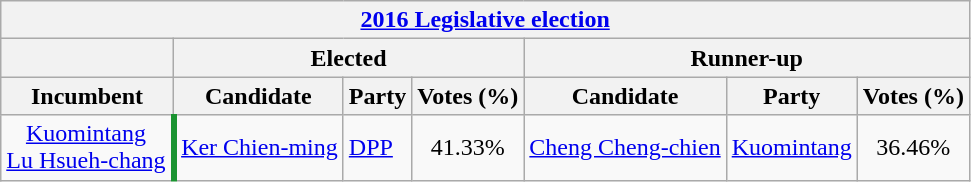<table class="wikitable collapsible sortable" style="text-align:center">
<tr>
<th colspan=7><a href='#'>2016 Legislative election</a></th>
</tr>
<tr>
<th> </th>
<th colspan=3>Elected</th>
<th colspan=3>Runner-up</th>
</tr>
<tr>
<th>Incumbent</th>
<th>Candidate</th>
<th>Party</th>
<th>Votes (%)</th>
<th>Candidate</th>
<th>Party</th>
<th>Votes (%)</th>
</tr>
<tr>
<td><a href='#'>Kuomintang</a><br><a href='#'>Lu Hsueh-chang</a></td>
<td align="center" style="border-left:4px solid #1B9431;"><a href='#'>Ker Chien-ming</a></td>
<td align="left"><a href='#'>DPP</a></td>
<td>41.33%</td>
<td><a href='#'>Cheng Cheng-chien</a></td>
<td align="left"><a href='#'>Kuomintang</a></td>
<td>36.46%</td>
</tr>
</table>
